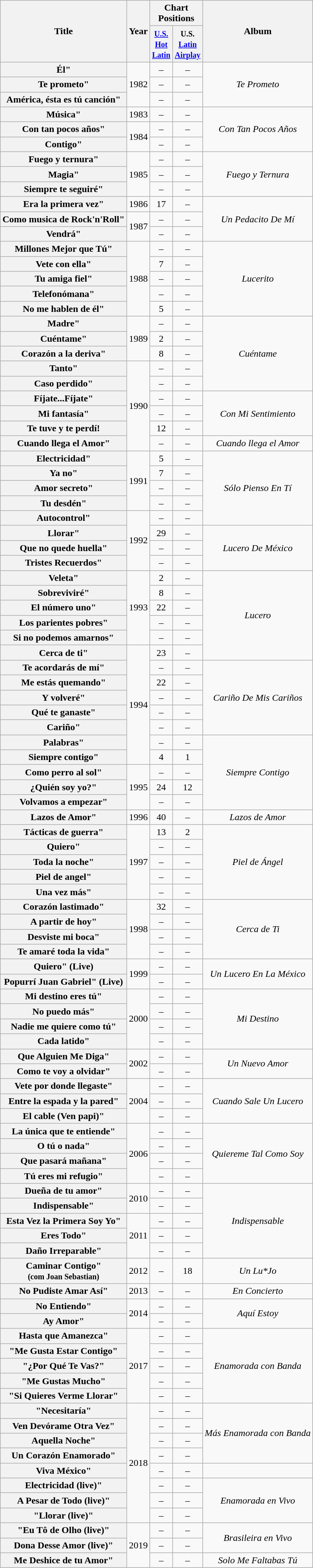<table class="wikitable plainrowheaders" style="text-align: center">
<tr>
<th rowspan="2">Title</th>
<th rowspan="2">Year</th>
<th colspan="2">Chart Positions</th>
<th rowspan="2">Album</th>
</tr>
<tr>
<th width="30"><small><a href='#'>U.S.</a><br><a href='#'>Hot Latin</a></small><br></th>
<th width="30"><small>U.S.<br><a href='#'>Latin Airplay</a></small><br></th>
</tr>
<tr>
<th scope="row">Él"</th>
<td rowspan="3">1982</td>
<td>–</td>
<td>–</td>
<td rowspan="3"><em>Te Prometo</em></td>
</tr>
<tr>
<th scope="row">Te prometo"</th>
<td>–</td>
<td>–</td>
</tr>
<tr>
<th scope="row">América, ésta es tú canción"</th>
<td>–</td>
<td>–</td>
</tr>
<tr>
<th scope="row">Música"</th>
<td>1983</td>
<td>–</td>
<td>–</td>
<td rowspan="3"><em>Con Tan Pocos Años</em></td>
</tr>
<tr>
<th scope="row">Con tan pocos años"</th>
<td rowspan="2">1984</td>
<td>–</td>
<td>–</td>
</tr>
<tr>
<th scope="row">Contigo"</th>
<td>–</td>
<td>–</td>
</tr>
<tr>
<th scope="row">Fuego y ternura"</th>
<td rowspan="3">1985</td>
<td>–</td>
<td>–</td>
<td rowspan="3"><em>Fuego y Ternura</em></td>
</tr>
<tr>
<th scope="row">Magia"</th>
<td>–</td>
<td>–</td>
</tr>
<tr>
<th scope="row">Siempre te seguiré"</th>
<td>–</td>
<td>–</td>
</tr>
<tr>
<th scope="row">Era la primera vez"</th>
<td>1986</td>
<td>17</td>
<td>–</td>
<td rowspan="3"><em>Un Pedacito De Mí</em></td>
</tr>
<tr>
<th scope="row">Como musica de Rock'n'Roll"</th>
<td rowspan="2">1987</td>
<td>–</td>
<td>–</td>
</tr>
<tr>
<th scope="row">Vendrá"</th>
<td>–</td>
<td>–</td>
</tr>
<tr>
<th scope="row">Millones Mejor que Tú"</th>
<td rowspan="5">1988</td>
<td>–</td>
<td>–</td>
<td rowspan="5"><em>Lucerito</em></td>
</tr>
<tr>
<th scope="row">Vete con ella"</th>
<td>7</td>
<td>–</td>
</tr>
<tr>
<th scope="row">Tu amiga fiel"</th>
<td>–</td>
<td>–</td>
</tr>
<tr>
<th scope="row">Telefonómana"</th>
<td>–</td>
<td>–</td>
</tr>
<tr>
<th scope="row">No me hablen de él"</th>
<td>5</td>
<td>–</td>
</tr>
<tr>
<th scope="row">Madre"</th>
<td rowspan="3">1989</td>
<td>–</td>
<td>–</td>
<td rowspan="5"><em>Cuéntame</em></td>
</tr>
<tr>
<th scope="row">Cuéntame"</th>
<td>2</td>
<td>–</td>
</tr>
<tr>
<th scope="row">Corazón a la deriva"</th>
<td>8</td>
<td>–</td>
</tr>
<tr>
<th scope="row">Tanto"</th>
<td rowspan="6">1990</td>
<td>–</td>
<td>–</td>
</tr>
<tr>
<th scope="row">Caso perdido"</th>
<td>–</td>
<td>–</td>
</tr>
<tr>
<th scope="row">Fíjate...Fíjate"</th>
<td>–</td>
<td>–</td>
<td rowspan="3"><em>Con Mi Sentimiento</em></td>
</tr>
<tr>
<th scope="row">Mi fantasía"</th>
<td>–</td>
<td>–</td>
</tr>
<tr>
<th scope="row">Te tuve y te perdí!</th>
<td>12</td>
<td>–</td>
</tr>
<tr>
<th scope="row">Cuando llega el Amor"</th>
<td>–</td>
<td>–</td>
<td><em>Cuando llega el Amor</em></td>
</tr>
<tr>
<th scope="row">Electricidad"</th>
<td rowspan="4">1991</td>
<td>5</td>
<td>–</td>
<td rowspan="5"><em>Sólo Pienso En Tí</em></td>
</tr>
<tr>
<th scope="row">Ya no"</th>
<td>7</td>
<td>–</td>
</tr>
<tr>
<th scope="row">Amor secreto"</th>
<td>–</td>
<td>–</td>
</tr>
<tr>
<th scope="row">Tu desdén"</th>
<td>–</td>
<td>–</td>
</tr>
<tr>
<th scope="row">Autocontrol"</th>
<td rowspan="4">1992</td>
<td>–</td>
<td>–</td>
</tr>
<tr>
<th scope="row">Llorar"</th>
<td>29</td>
<td>–</td>
<td rowspan="3"><em>Lucero De México</em></td>
</tr>
<tr>
<th scope="row">Que no quede huella"</th>
<td>–</td>
<td>–</td>
</tr>
<tr>
<th scope="row">Tristes Recuerdos"</th>
<td>–</td>
<td>–</td>
</tr>
<tr>
<th scope="row">Veleta"</th>
<td rowspan="5">1993</td>
<td>2</td>
<td>–</td>
<td rowspan="6"><em>Lucero</em></td>
</tr>
<tr>
<th scope="row">Sobreviviré"</th>
<td>8</td>
<td>–</td>
</tr>
<tr>
<th scope="row">El número uno"</th>
<td>22</td>
<td>–</td>
</tr>
<tr>
<th scope="row">Los parientes pobres"</th>
<td>–</td>
<td>–</td>
</tr>
<tr>
<th scope="row">Si no podemos amarnos"</th>
<td>–</td>
<td>–</td>
</tr>
<tr>
<th scope="row">Cerca de ti"</th>
<td rowspan="8">1994</td>
<td>23</td>
<td>–</td>
</tr>
<tr>
<th scope="row">Te acordarás de mí"</th>
<td>–</td>
<td>–</td>
<td rowspan="5"><em>Cariño De Mis Cariños</em></td>
</tr>
<tr>
<th scope="row">Me estás quemando"</th>
<td>22</td>
<td>–</td>
</tr>
<tr>
<th scope="row">Y volveré"</th>
<td>–</td>
<td>–</td>
</tr>
<tr>
<th scope="row">Qué te ganaste"</th>
<td>–</td>
<td>–</td>
</tr>
<tr>
<th scope="row">Cariño"</th>
<td>–</td>
<td>–</td>
</tr>
<tr>
<th scope="row">Palabras"</th>
<td>–</td>
<td>–</td>
<td rowspan="5"><em>Siempre Contigo</em></td>
</tr>
<tr>
<th scope="row">Siempre contigo"</th>
<td>4</td>
<td>1</td>
</tr>
<tr>
<th scope="row">Como perro al sol"</th>
<td rowspan="3">1995</td>
<td>–</td>
<td>–</td>
</tr>
<tr>
<th scope="row">¿Quién soy yo?"</th>
<td>24</td>
<td>12</td>
</tr>
<tr>
<th scope="row">Volvamos a empezar"</th>
<td>–</td>
<td>–</td>
</tr>
<tr>
<th scope="row">Lazos de Amor"</th>
<td>1996</td>
<td>40</td>
<td>–</td>
<td><em>Lazos de Amor</em></td>
</tr>
<tr>
<th scope="row">Tácticas de guerra"</th>
<td rowspan="5">1997</td>
<td>13</td>
<td>2</td>
<td rowspan="5"><em>Piel de Ángel</em></td>
</tr>
<tr>
<th scope="row">Quiero"</th>
<td>–</td>
<td>–</td>
</tr>
<tr>
<th scope="row">Toda la noche"</th>
<td>–</td>
<td>–</td>
</tr>
<tr>
<th scope="row">Piel de angel"</th>
<td>–</td>
<td>–</td>
</tr>
<tr>
<th scope="row">Una vez más"</th>
<td>–</td>
<td>–</td>
</tr>
<tr>
<th scope="row">Corazón lastimado"</th>
<td rowspan="4">1998</td>
<td>32</td>
<td>–</td>
<td rowspan="4"><em>Cerca de Ti</em></td>
</tr>
<tr>
<th scope="row">A partir de hoy"</th>
<td>–</td>
<td>–</td>
</tr>
<tr>
<th scope="row">Desviste mi boca"</th>
<td>–</td>
<td>–</td>
</tr>
<tr>
<th scope="row">Te amaré toda la vida"</th>
<td>–</td>
<td>–</td>
</tr>
<tr>
<th scope="row">Quiero" (Live)</th>
<td rowspan="2">1999</td>
<td>–</td>
<td>–</td>
<td rowspan="2"><em>Un Lucero En La México</em></td>
</tr>
<tr>
<th scope="row">Popurrí Juan Gabriel" (Live)</th>
<td>–</td>
<td>–</td>
</tr>
<tr>
<th scope="row">Mi destino eres tú"</th>
<td rowspan="4">2000</td>
<td>–</td>
<td>–</td>
<td rowspan="4"><em>Mi Destino</em></td>
</tr>
<tr>
<th scope="row">No puedo más"</th>
<td>–</td>
<td>–</td>
</tr>
<tr>
<th scope="row">Nadie me quiere como tú"</th>
<td>–</td>
<td>–</td>
</tr>
<tr>
<th scope="row">Cada latido"</th>
<td>–</td>
<td>–</td>
</tr>
<tr>
<th scope="row">Que Alguien Me Diga"</th>
<td rowspan="2">2002</td>
<td>–</td>
<td>–</td>
<td rowspan="2"><em>Un Nuevo Amor</em></td>
</tr>
<tr>
<th scope="row">Como te voy a olvidar"</th>
<td>–</td>
<td>–</td>
</tr>
<tr>
<th scope="row">Vete por donde llegaste"</th>
<td rowspan="3">2004</td>
<td>–</td>
<td>–</td>
<td rowspan="3"><em>Cuando Sale Un Lucero</em></td>
</tr>
<tr>
<th scope="row">Entre la espada y la pared"</th>
<td>–</td>
<td>–</td>
</tr>
<tr>
<th scope="row">El cable (Ven papi)"</th>
<td>–</td>
<td>–</td>
</tr>
<tr>
<th scope="row">La única que te entiende"</th>
<td rowspan="4">2006</td>
<td>–</td>
<td>–</td>
<td rowspan="4"><em>Quiereme Tal Como Soy</em></td>
</tr>
<tr>
<th scope="row">O tú o nada"</th>
<td>–</td>
<td>–</td>
</tr>
<tr>
<th scope="row">Que pasará mañana"</th>
<td>–</td>
<td>–</td>
</tr>
<tr>
<th scope="row">Tú eres mi refugio"</th>
<td>–</td>
<td>–</td>
</tr>
<tr>
<th scope="row">Dueña de tu amor"</th>
<td rowspan="2">2010</td>
<td>–</td>
<td>–</td>
<td rowspan="5"><em>Indispensable</em></td>
</tr>
<tr>
<th scope="row">Indispensable"</th>
<td>–</td>
<td>–</td>
</tr>
<tr>
<th scope="row">Esta Vez la Primera Soy Yo"</th>
<td rowspan="3">2011</td>
<td>–</td>
<td>–</td>
</tr>
<tr>
<th scope="row">Eres Todo"</th>
<td>–</td>
<td>–</td>
</tr>
<tr>
<th scope="row">Daño Irreparable"</th>
<td>–</td>
<td>–</td>
</tr>
<tr>
<th scope="row">Caminar Contigo"<br><small>(com Joan Sebastian)</small></th>
<td>2012</td>
<td>–</td>
<td>18</td>
<td><em>Un Lu*Jo</em></td>
</tr>
<tr>
<th scope="row">No Pudiste Amar Así"</th>
<td>2013</td>
<td>–</td>
<td>–</td>
<td><em>En Concierto</em></td>
</tr>
<tr>
<th scope="row">No Entiendo"</th>
<td rowspan="2">2014</td>
<td>–</td>
<td>–</td>
<td rowspan="2"><em>Aquí Estoy</em></td>
</tr>
<tr>
<th scope="row">Ay Amor"</th>
<td>–</td>
<td>–</td>
</tr>
<tr>
<th scope="row">Hasta que Amanezca"</th>
<td rowspan="5">2017</td>
<td>–</td>
<td>–</td>
<td rowspan="5"><em>Enamorada con Banda</em></td>
</tr>
<tr>
<th scope="row">"Me Gusta Estar Contigo"</th>
<td>–</td>
<td>–</td>
</tr>
<tr>
<th scope="row">"¿Por Qué Te Vas?"</th>
<td>–</td>
<td>–</td>
</tr>
<tr>
<th scope="row">"Me Gustas Mucho"</th>
<td>–</td>
<td>–</td>
</tr>
<tr>
<th scope="row">"Si Quieres Verme Llorar"</th>
<td>–</td>
<td>–</td>
</tr>
<tr>
<th scope="row">"Necesitaría"</th>
<td rowspan="8">2018</td>
<td>–</td>
<td>–</td>
<td rowspan="4"><em>Más Enamorada con Banda</em></td>
</tr>
<tr>
<th scope="row">Ven Devórame Otra Vez"</th>
<td>–</td>
<td>–</td>
</tr>
<tr>
<th scope="row">Aquella Noche"</th>
<td>–</td>
<td>–</td>
</tr>
<tr>
<th scope="row">Un Corazón Enamorado"</th>
<td>–</td>
<td>–</td>
</tr>
<tr>
<th scope="row">Viva México"</th>
<td>–</td>
<td>–</td>
<td></td>
</tr>
<tr>
<th scope="row">Electricidad (live)"</th>
<td>–</td>
<td>–</td>
<td rowspan="3"><em>Enamorada en Vivo</em></td>
</tr>
<tr>
<th scope="row">A Pesar de Todo (live)"</th>
<td>–</td>
<td>–</td>
</tr>
<tr>
<th scope="row">"Llorar (live)"</th>
<td>–</td>
<td>–</td>
</tr>
<tr>
<th scope="row">"Eu Tô de Olho (live)"</th>
<td rowspan="3">2019</td>
<td>–</td>
<td>–</td>
<td rowspan="2"><em>Brasileira en Vivo</em></td>
</tr>
<tr>
<th scope="row">Dona Desse Amor (live)"</th>
<td>–</td>
<td>–</td>
</tr>
<tr>
<th scope="row">Me Deshice de tu Amor"</th>
<td>–</td>
<td>–</td>
<td><em>Solo Me Faltabas Tú</em></td>
</tr>
</table>
